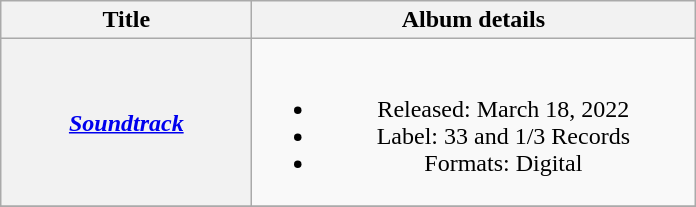<table class="wikitable plainrowheaders" style="text-align:center;">
<tr>
<th scope="col" style="width:10em;">Title</th>
<th scope="col" style="width:18em;">Album details</th>
</tr>
<tr>
<th scope="row"><em><a href='#'>Soundtrack</a></em></th>
<td><br><ul><li>Released: March 18, 2022</li><li>Label: 33 and 1/3 Records</li><li>Formats: Digital</li></ul></td>
</tr>
<tr>
</tr>
</table>
